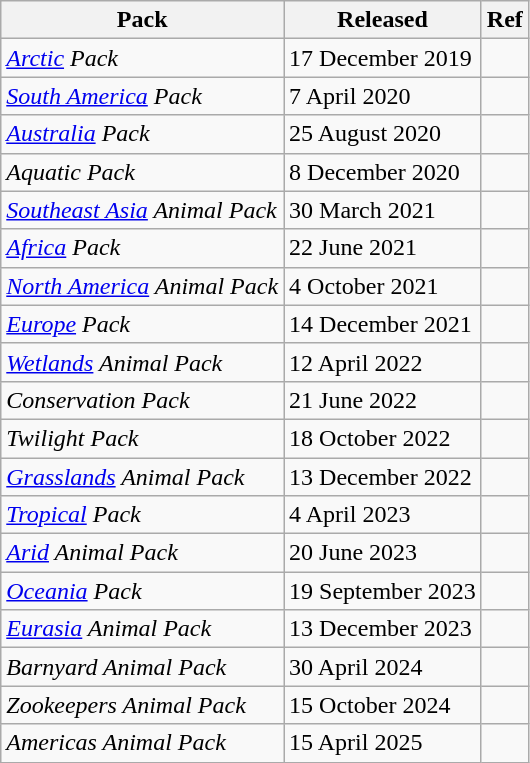<table class="wikitable">
<tr>
<th>Pack</th>
<th>Released</th>
<th>Ref</th>
</tr>
<tr>
<td><em><a href='#'>Arctic</a> Pack</em></td>
<td>17 December 2019</td>
<td></td>
</tr>
<tr>
<td><em><a href='#'>South America</a> Pack</em></td>
<td>7 April 2020</td>
<td></td>
</tr>
<tr>
<td><em><a href='#'>Australia</a> Pack</em></td>
<td>25 August 2020</td>
<td></td>
</tr>
<tr>
<td><em>Aquatic Pack</em></td>
<td>8 December 2020</td>
<td></td>
</tr>
<tr>
<td><em><a href='#'>Southeast Asia</a> Animal Pack</em></td>
<td>30 March 2021</td>
<td></td>
</tr>
<tr>
<td><em><a href='#'>Africa</a> Pack</em></td>
<td>22 June 2021</td>
<td></td>
</tr>
<tr>
<td><em><a href='#'>North America</a> Animal Pack</em></td>
<td>4 October 2021</td>
<td></td>
</tr>
<tr>
<td><em><a href='#'>Europe</a> Pack</em></td>
<td>14 December 2021</td>
<td></td>
</tr>
<tr>
<td><em><a href='#'>Wetlands</a> Animal Pack</em></td>
<td>12 April 2022</td>
<td></td>
</tr>
<tr>
<td><em>Conservation Pack</em></td>
<td>21 June 2022</td>
<td></td>
</tr>
<tr>
<td><em>Twilight Pack</em></td>
<td>18 October 2022</td>
<td></td>
</tr>
<tr>
<td><em><a href='#'>Grasslands</a> Animal Pack</em></td>
<td>13 December 2022</td>
<td></td>
</tr>
<tr>
<td><em><a href='#'>Tropical</a> Pack</em></td>
<td>4 April 2023</td>
<td></td>
</tr>
<tr>
<td><em><a href='#'>Arid</a> Animal Pack</em></td>
<td>20 June 2023</td>
<td></td>
</tr>
<tr>
<td><em><a href='#'>Oceania</a> Pack</em></td>
<td>19 September 2023</td>
<td></td>
</tr>
<tr>
<td><em><a href='#'>Eurasia</a> Animal Pack</em></td>
<td>13 December 2023</td>
<td></td>
</tr>
<tr>
<td><em>Barnyard Animal Pack</em></td>
<td>30 April 2024</td>
<td></td>
</tr>
<tr>
<td><em>Zookeepers Animal Pack</em></td>
<td>15 October 2024</td>
<td></td>
</tr>
<tr>
<td><em>Americas Animal Pack</em></td>
<td>15 April 2025</td>
<td></td>
</tr>
</table>
